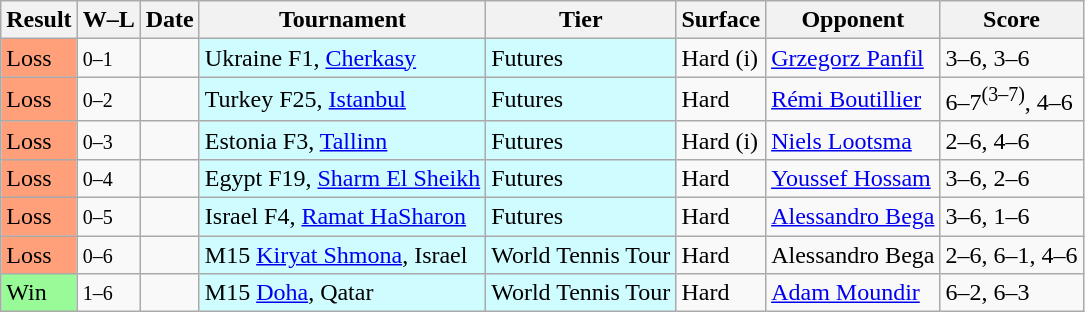<table class="sortable wikitable">
<tr>
<th>Result</th>
<th class="unsortable">W–L</th>
<th>Date</th>
<th>Tournament</th>
<th>Tier</th>
<th>Surface</th>
<th>Opponent</th>
<th class="unsortable">Score</th>
</tr>
<tr>
<td bgcolor=FFA07A>Loss</td>
<td><small>0–1</small></td>
<td></td>
<td style="background:#cffcff;">Ukraine F1, <a href='#'>Cherkasy</a></td>
<td style="background:#cffcff;">Futures</td>
<td>Hard (i)</td>
<td> <a href='#'>Grzegorz Panfil</a></td>
<td>3–6, 3–6</td>
</tr>
<tr>
<td bgcolor=FFA07A>Loss</td>
<td><small>0–2</small></td>
<td></td>
<td style="background:#cffcff;">Turkey F25, <a href='#'>Istanbul</a></td>
<td style="background:#cffcff;">Futures</td>
<td>Hard</td>
<td> <a href='#'>Rémi Boutillier</a></td>
<td>6–7<sup>(3–7)</sup>, 4–6</td>
</tr>
<tr>
<td bgcolor=FFA07A>Loss</td>
<td><small>0–3</small></td>
<td></td>
<td style="background:#cffcff;">Estonia F3, <a href='#'>Tallinn</a></td>
<td style="background:#cffcff;">Futures</td>
<td>Hard (i)</td>
<td> <a href='#'>Niels Lootsma</a></td>
<td>2–6, 4–6</td>
</tr>
<tr>
<td bgcolor=FFA07A>Loss</td>
<td><small>0–4</small></td>
<td></td>
<td style="background:#cffcff;">Egypt F19, <a href='#'>Sharm El Sheikh</a></td>
<td style="background:#cffcff;">Futures</td>
<td>Hard</td>
<td> <a href='#'>Youssef Hossam</a></td>
<td>3–6, 2–6</td>
</tr>
<tr>
<td bgcolor=FFA07A>Loss</td>
<td><small>0–5</small></td>
<td></td>
<td style="background:#cffcff;">Israel F4, <a href='#'>Ramat HaSharon</a></td>
<td style="background:#cffcff;">Futures</td>
<td>Hard</td>
<td> <a href='#'>Alessandro Bega</a></td>
<td>3–6, 1–6</td>
</tr>
<tr>
<td bgcolor=FFA07A>Loss</td>
<td><small>0–6</small></td>
<td></td>
<td style="background:#cffcff;">M15 <a href='#'>Kiryat Shmona</a>, Israel</td>
<td style="background:#cffcff;">World Tennis Tour</td>
<td>Hard</td>
<td> Alessandro Bega</td>
<td>2–6, 6–1, 4–6</td>
</tr>
<tr>
<td bgcolor=98FB98>Win</td>
<td><small>1–6</small></td>
<td></td>
<td style="background:#cffcff;">M15 <a href='#'>Doha</a>, Qatar</td>
<td style="background:#cffcff;">World Tennis Tour</td>
<td>Hard</td>
<td> <a href='#'>Adam Moundir</a></td>
<td>6–2, 6–3</td>
</tr>
</table>
